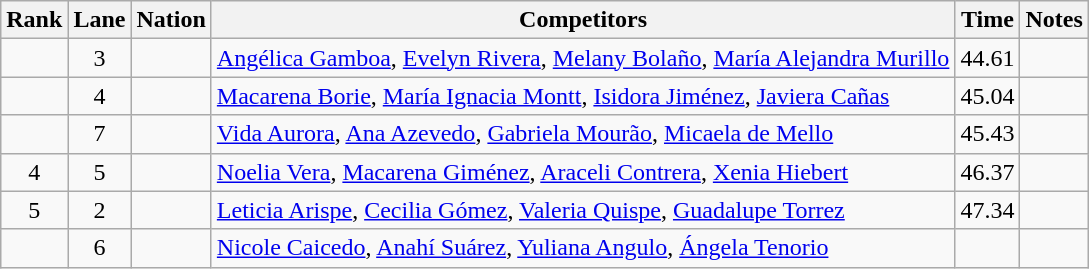<table class="wikitable sortable" style="text-align:center">
<tr>
<th>Rank</th>
<th>Lane</th>
<th>Nation</th>
<th>Competitors</th>
<th>Time</th>
<th>Notes</th>
</tr>
<tr>
<td></td>
<td>3</td>
<td align=left></td>
<td align=left><a href='#'>Angélica Gamboa</a>, <a href='#'>Evelyn Rivera</a>, <a href='#'>Melany Bolaño</a>, <a href='#'>María Alejandra Murillo</a></td>
<td>44.61</td>
<td></td>
</tr>
<tr>
<td></td>
<td>4</td>
<td align=left></td>
<td align=left><a href='#'>Macarena Borie</a>, <a href='#'>María Ignacia Montt</a>, <a href='#'>Isidora Jiménez</a>, <a href='#'>Javiera Cañas</a></td>
<td>45.04</td>
<td></td>
</tr>
<tr>
<td></td>
<td>7</td>
<td align=left></td>
<td align=left><a href='#'>Vida Aurora</a>, <a href='#'>Ana Azevedo</a>, <a href='#'>Gabriela Mourão</a>, <a href='#'>Micaela de Mello</a></td>
<td>45.43</td>
<td></td>
</tr>
<tr>
<td>4</td>
<td>5</td>
<td align=left></td>
<td align=left><a href='#'>Noelia Vera</a>, <a href='#'>Macarena Giménez</a>, <a href='#'>Araceli Contrera</a>, <a href='#'>Xenia Hiebert</a></td>
<td>46.37</td>
<td></td>
</tr>
<tr>
<td>5</td>
<td>2</td>
<td align=left></td>
<td align=left><a href='#'>Leticia Arispe</a>, <a href='#'>Cecilia Gómez</a>, <a href='#'>Valeria Quispe</a>, <a href='#'>Guadalupe Torrez</a></td>
<td>47.34</td>
<td></td>
</tr>
<tr>
<td></td>
<td>6</td>
<td align=left></td>
<td align=left><a href='#'>Nicole Caicedo</a>, <a href='#'>Anahí Suárez</a>, <a href='#'>Yuliana Angulo</a>, <a href='#'>Ángela Tenorio</a></td>
<td></td>
<td></td>
</tr>
</table>
